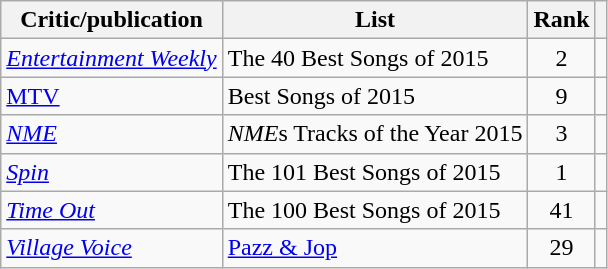<table class="wikitable plainrowheaders sortable">
<tr>
<th>Critic/publication</th>
<th scope="col" class="unsortable">List</th>
<th data-sort-type="number">Rank</th>
<th scope="col" class="unsortable"></th>
</tr>
<tr Ad>
<td><em><a href='#'>Entertainment Weekly</a></em></td>
<td>The 40 Best Songs of 2015</td>
<td align=center>2</td>
<td></td>
</tr>
<tr Ad>
<td><a href='#'>MTV</a></td>
<td>Best Songs of 2015</td>
<td align=center>9</td>
<td></td>
</tr>
<tr Ad>
<td><em><a href='#'>NME</a></em></td>
<td><em>NME</em>s Tracks of the Year 2015</td>
<td align=center>3</td>
<td></td>
</tr>
<tr Ad>
<td><em><a href='#'>Spin</a></em></td>
<td>The 101 Best Songs of 2015</td>
<td align=center>1</td>
<td></td>
</tr>
<tr Ad>
<td><em><a href='#'>Time Out</a></em></td>
<td>The 100 Best Songs of 2015</td>
<td align=center>41</td>
<td></td>
</tr>
<tr Ad>
<td><em><a href='#'>Village Voice</a></em></td>
<td><a href='#'>Pazz & Jop</a></td>
<td align=center>29</td>
<td></td>
</tr>
</table>
